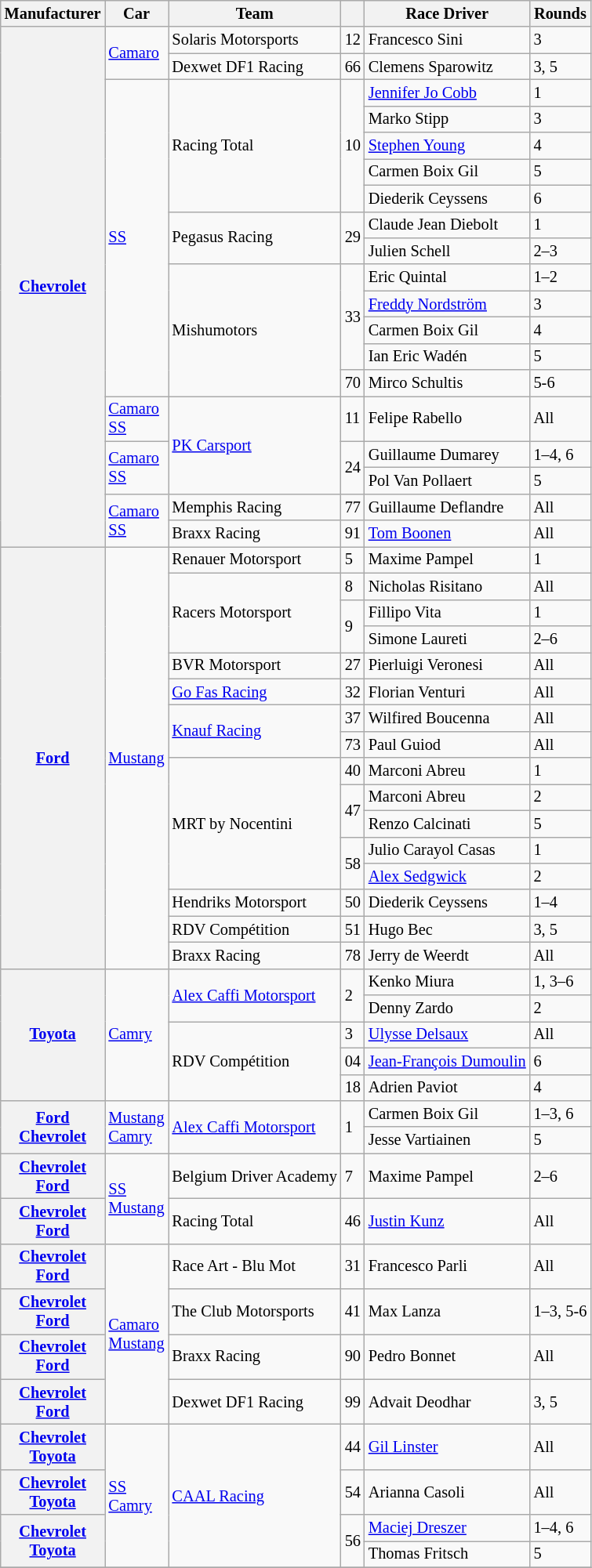<table class="wikitable" style="font-size: 85%">
<tr>
<th>Manufacturer</th>
<th>Car</th>
<th>Team</th>
<th></th>
<th>Race Driver</th>
<th>Rounds</th>
</tr>
<tr>
<th rowspan="19"><a href='#'>Chevrolet</a></th>
<td rowspan="2"><a href='#'>Camaro</a></td>
<td> Solaris Motorsports</td>
<td>12</td>
<td> Francesco Sini</td>
<td>3</td>
</tr>
<tr>
<td> Dexwet DF1 Racing</td>
<td>66</td>
<td> Clemens Sparowitz</td>
<td>3, 5</td>
</tr>
<tr>
<td rowspan="12"><a href='#'>SS</a></td>
<td rowspan=5> Racing Total</td>
<td rowspan=5>10</td>
<td> <a href='#'>Jennifer Jo Cobb</a></td>
<td>1</td>
</tr>
<tr>
<td> Marko Stipp</td>
<td>3</td>
</tr>
<tr>
<td> <a href='#'>Stephen Young</a></td>
<td>4</td>
</tr>
<tr>
<td> Carmen Boix Gil</td>
<td>5</td>
</tr>
<tr>
<td> Diederik Ceyssens</td>
<td>6</td>
</tr>
<tr>
<td rowspan=2> Pegasus Racing</td>
<td rowspan=2>29</td>
<td> Claude Jean Diebolt</td>
<td>1</td>
</tr>
<tr>
<td> Julien Schell</td>
<td>2–3</td>
</tr>
<tr>
<td rowspan=5> Mishumotors</td>
<td rowspan=4>33</td>
<td> Eric Quintal</td>
<td>1–2</td>
</tr>
<tr>
<td> <a href='#'>Freddy Nordström</a></td>
<td>3</td>
</tr>
<tr>
<td> Carmen Boix Gil</td>
<td>4</td>
</tr>
<tr>
<td> Ian Eric Wadén</td>
<td>5</td>
</tr>
<tr>
<td>70</td>
<td> Mirco Schultis</td>
<td>5-6</td>
</tr>
<tr>
<td rowspan="1"><a href='#'>Camaro</a> <small></small><br><a href='#'>SS</a> <small></small></td>
<td rowspan=3> <a href='#'>PK Carsport</a></td>
<td>11</td>
<td> Felipe Rabello</td>
<td>All</td>
</tr>
<tr>
<td rowspan="2"><a href='#'>Camaro</a> <small></small><br><a href='#'>SS</a> <small></small></td>
<td rowspan="2">24</td>
<td> Guillaume Dumarey</td>
<td>1–4, 6</td>
</tr>
<tr>
<td> Pol Van Pollaert</td>
<td>5</td>
</tr>
<tr>
<td rowspan="2"><a href='#'>Camaro</a> <small></small><br><a href='#'>SS</a> <small></small></td>
<td> Memphis Racing</td>
<td>77</td>
<td> Guillaume Deflandre</td>
<td>All</td>
</tr>
<tr>
<td> Braxx Racing</td>
<td>91</td>
<td> <a href='#'>Tom Boonen</a></td>
<td>All</td>
</tr>
<tr>
<th rowspan="16"><a href='#'>Ford</a></th>
<td rowspan="16"><a href='#'>Mustang</a></td>
<td> Renauer Motorsport</td>
<td>5</td>
<td> Maxime Pampel</td>
<td>1</td>
</tr>
<tr>
<td rowspan=3> Racers Motorsport</td>
<td>8</td>
<td> Nicholas Risitano</td>
<td>All</td>
</tr>
<tr>
<td rowspan=2>9</td>
<td> Fillipo Vita</td>
<td>1</td>
</tr>
<tr>
<td> Simone Laureti</td>
<td>2–6</td>
</tr>
<tr>
<td> BVR Motorsport</td>
<td>27</td>
<td> Pierluigi Veronesi</td>
<td>All</td>
</tr>
<tr>
<td> <a href='#'>Go Fas Racing</a></td>
<td>32</td>
<td> Florian Venturi</td>
<td>All</td>
</tr>
<tr>
<td rowspan=2> <a href='#'>Knauf Racing</a></td>
<td>37</td>
<td> Wilfired Boucenna</td>
<td>All</td>
</tr>
<tr>
<td>73</td>
<td> Paul Guiod</td>
<td>All</td>
</tr>
<tr>
<td rowspan=5> MRT by Nocentini</td>
<td>40</td>
<td> Marconi Abreu</td>
<td>1</td>
</tr>
<tr>
<td rowspan=2>47</td>
<td> Marconi Abreu</td>
<td>2</td>
</tr>
<tr>
<td> Renzo Calcinati</td>
<td>5</td>
</tr>
<tr>
<td rowspan=2>58</td>
<td> Julio Carayol Casas</td>
<td>1</td>
</tr>
<tr>
<td> <a href='#'>Alex Sedgwick</a></td>
<td>2</td>
</tr>
<tr>
<td> Hendriks Motorsport</td>
<td>50</td>
<td> Diederik Ceyssens</td>
<td>1–4</td>
</tr>
<tr>
<td> RDV Compétition</td>
<td>51</td>
<td> Hugo Bec</td>
<td>3, 5</td>
</tr>
<tr>
<td> Braxx Racing</td>
<td>78</td>
<td> Jerry de Weerdt</td>
<td>All</td>
</tr>
<tr>
<th rowspan=5><a href='#'>Toyota</a></th>
<td rowspan=5><a href='#'>Camry</a></td>
<td rowspan=2> <a href='#'>Alex Caffi Motorsport</a></td>
<td rowspan=2>2</td>
<td> Kenko Miura</td>
<td>1, 3–6</td>
</tr>
<tr>
<td> Denny Zardo</td>
<td>2</td>
</tr>
<tr>
<td rowspan=3> RDV Compétition</td>
<td>3</td>
<td> <a href='#'>Ulysse Delsaux</a></td>
<td>All</td>
</tr>
<tr>
<td>04</td>
<td> <a href='#'>Jean-François Dumoulin</a></td>
<td>6</td>
</tr>
<tr>
<td>18</td>
<td> Adrien Paviot</td>
<td>4</td>
</tr>
<tr>
<th rowspan="2"><a href='#'>Ford</a> <small></small><br><a href='#'>Chevrolet</a> <small></small></th>
<td rowspan="2"><a href='#'>Mustang</a><br><a href='#'>Camry</a></td>
<td rowspan="2"> <a href='#'>Alex Caffi Motorsport</a></td>
<td rowspan="2">1</td>
<td> Carmen Boix Gil</td>
<td>1–3, 6</td>
</tr>
<tr>
<td> Jesse Vartiainen</td>
<td>5</td>
</tr>
<tr>
<th rowspan="1"><a href='#'>Chevrolet</a> <small></small><br><a href='#'>Ford</a> <small></small></th>
<td rowspan="2"><a href='#'>SS</a><br><a href='#'>Mustang</a></td>
<td> Belgium Driver Academy</td>
<td>7</td>
<td> Maxime Pampel</td>
<td>2–6</td>
</tr>
<tr>
<th rowspan="1"><a href='#'>Chevrolet</a> <small></small><br><a href='#'>Ford</a> <small></small></th>
<td> Racing Total</td>
<td>46</td>
<td> <a href='#'>Justin Kunz</a></td>
<td>All</td>
</tr>
<tr>
<th rowspan="1"><a href='#'>Chevrolet</a> <small></small><br><a href='#'>Ford</a> <small></small></th>
<td rowspan="4"><a href='#'>Camaro</a><br><a href='#'>Mustang</a></td>
<td> Race Art - Blu Mot</td>
<td>31</td>
<td> Francesco Parli</td>
<td>All</td>
</tr>
<tr>
<th rowspan="1"><a href='#'>Chevrolet</a> <small></small><br><a href='#'>Ford</a> <small></small></th>
<td> The Club Motorsports</td>
<td>41</td>
<td> Max Lanza</td>
<td>1–3, 5-6</td>
</tr>
<tr>
<th rowspan="1"><a href='#'>Chevrolet</a> <small></small><br><a href='#'>Ford</a> <small></small></th>
<td> Braxx Racing</td>
<td>90</td>
<td> Pedro Bonnet</td>
<td>All</td>
</tr>
<tr>
<th rowspan="1"><a href='#'>Chevrolet</a> <small></small><br><a href='#'>Ford</a> <small></small></th>
<td> Dexwet DF1 Racing</td>
<td>99</td>
<td> Advait Deodhar</td>
<td>3, 5</td>
</tr>
<tr>
<th rowspan="1"><a href='#'>Chevrolet</a> <small></small><br><a href='#'>Toyota</a> <small></small></th>
<td rowspan="4"><a href='#'>SS</a><br><a href='#'>Camry</a></td>
<td rowspan=4> <a href='#'>CAAL Racing</a></td>
<td>44</td>
<td> <a href='#'>Gil Linster</a></td>
<td>All</td>
</tr>
<tr>
<th rowspan="1"><a href='#'>Chevrolet</a> <small></small><br><a href='#'>Toyota</a> <small></small></th>
<td>54</td>
<td> Arianna Casoli</td>
<td>All</td>
</tr>
<tr>
<th rowspan="2"><a href='#'>Chevrolet</a> <small></small><br><a href='#'>Toyota</a> <small></small></th>
<td rowspan="2">56</td>
<td> <a href='#'>Maciej Dreszer</a></td>
<td>1–4, 6</td>
</tr>
<tr>
<td> Thomas Fritsch</td>
<td>5</td>
</tr>
<tr>
</tr>
</table>
